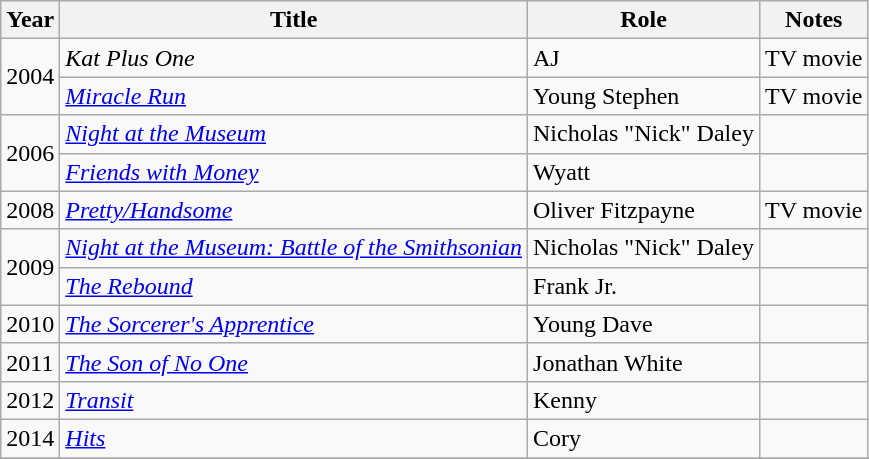<table class="wikitable sortable">
<tr>
<th>Year</th>
<th>Title</th>
<th>Role</th>
<th>Notes</th>
</tr>
<tr>
<td rowspan=2>2004</td>
<td><em>Kat Plus One</em></td>
<td>AJ</td>
<td>TV movie</td>
</tr>
<tr>
<td><em><a href='#'>Miracle Run</a></em></td>
<td>Young Stephen</td>
<td>TV movie</td>
</tr>
<tr>
<td rowspan=2>2006</td>
<td><em><a href='#'>Night at the Museum</a></em></td>
<td>Nicholas "Nick" Daley</td>
<td></td>
</tr>
<tr>
<td><em><a href='#'>Friends with Money</a></em></td>
<td>Wyatt</td>
<td></td>
</tr>
<tr>
<td>2008</td>
<td><em><a href='#'>Pretty/Handsome</a></em></td>
<td>Oliver Fitzpayne</td>
<td>TV movie</td>
</tr>
<tr>
<td rowspan=2>2009</td>
<td><em><a href='#'>Night at the Museum: Battle of the Smithsonian</a></em></td>
<td>Nicholas "Nick" Daley</td>
<td></td>
</tr>
<tr>
<td><em><a href='#'>The Rebound</a></em></td>
<td>Frank Jr.</td>
<td></td>
</tr>
<tr>
<td>2010</td>
<td><em><a href='#'>The Sorcerer's Apprentice</a></em></td>
<td>Young Dave</td>
<td></td>
</tr>
<tr>
<td>2011</td>
<td><em><a href='#'>The Son of No One</a></em></td>
<td>Jonathan White</td>
<td></td>
</tr>
<tr>
<td>2012</td>
<td><em><a href='#'>Transit</a></em></td>
<td>Kenny</td>
<td></td>
</tr>
<tr>
<td>2014</td>
<td><em><a href='#'>Hits</a></em></td>
<td>Cory</td>
<td></td>
</tr>
<tr>
</tr>
</table>
